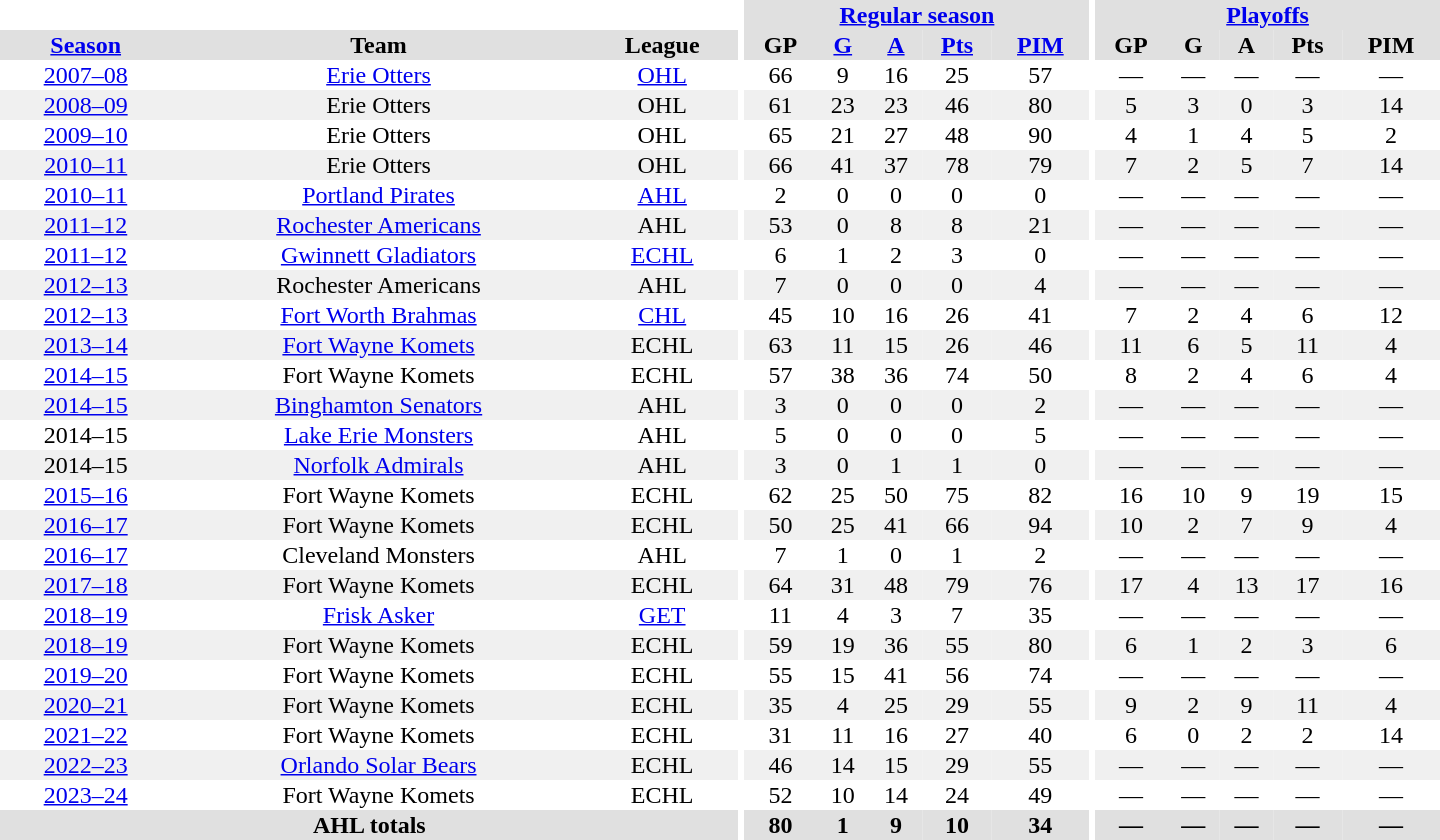<table border="0" cellpadding="1" cellspacing="0" style="text-align:center; width:60em">
<tr bgcolor="#e0e0e0">
<th colspan="3" bgcolor="#ffffff"></th>
<th rowspan="99" bgcolor="#ffffff"></th>
<th colspan="5"><a href='#'>Regular season</a></th>
<th rowspan="99" bgcolor="#ffffff"></th>
<th colspan="5"><a href='#'>Playoffs</a></th>
</tr>
<tr bgcolor="#e0e0e0">
<th><a href='#'>Season</a></th>
<th>Team</th>
<th>League</th>
<th>GP</th>
<th><a href='#'>G</a></th>
<th><a href='#'>A</a></th>
<th><a href='#'>Pts</a></th>
<th><a href='#'>PIM</a></th>
<th>GP</th>
<th>G</th>
<th>A</th>
<th>Pts</th>
<th>PIM</th>
</tr>
<tr>
<td><a href='#'>2007–08</a></td>
<td><a href='#'>Erie Otters</a></td>
<td><a href='#'>OHL</a></td>
<td>66</td>
<td>9</td>
<td>16</td>
<td>25</td>
<td>57</td>
<td>—</td>
<td>—</td>
<td>—</td>
<td>—</td>
<td>—</td>
</tr>
<tr bgcolor="#f0f0f0">
<td><a href='#'>2008–09</a></td>
<td>Erie Otters</td>
<td>OHL</td>
<td>61</td>
<td>23</td>
<td>23</td>
<td>46</td>
<td>80</td>
<td>5</td>
<td>3</td>
<td>0</td>
<td>3</td>
<td>14</td>
</tr>
<tr>
<td><a href='#'>2009–10</a></td>
<td>Erie Otters</td>
<td>OHL</td>
<td>65</td>
<td>21</td>
<td>27</td>
<td>48</td>
<td>90</td>
<td>4</td>
<td>1</td>
<td>4</td>
<td>5</td>
<td>2</td>
</tr>
<tr bgcolor="#f0f0f0">
<td><a href='#'>2010–11</a></td>
<td>Erie Otters</td>
<td>OHL</td>
<td>66</td>
<td>41</td>
<td>37</td>
<td>78</td>
<td>79</td>
<td>7</td>
<td>2</td>
<td>5</td>
<td>7</td>
<td>14</td>
</tr>
<tr>
<td><a href='#'>2010–11</a></td>
<td><a href='#'>Portland Pirates</a></td>
<td><a href='#'>AHL</a></td>
<td>2</td>
<td>0</td>
<td>0</td>
<td>0</td>
<td>0</td>
<td>—</td>
<td>—</td>
<td>—</td>
<td>—</td>
<td>—</td>
</tr>
<tr bgcolor="#f0f0f0">
<td><a href='#'>2011–12</a></td>
<td><a href='#'>Rochester Americans</a></td>
<td>AHL</td>
<td>53</td>
<td>0</td>
<td>8</td>
<td>8</td>
<td>21</td>
<td>—</td>
<td>—</td>
<td>—</td>
<td>—</td>
<td>—</td>
</tr>
<tr>
<td><a href='#'>2011–12</a></td>
<td><a href='#'>Gwinnett Gladiators</a></td>
<td><a href='#'>ECHL</a></td>
<td>6</td>
<td>1</td>
<td>2</td>
<td>3</td>
<td>0</td>
<td>—</td>
<td>—</td>
<td>—</td>
<td>—</td>
<td>—</td>
</tr>
<tr bgcolor="#f0f0f0">
<td><a href='#'>2012–13</a></td>
<td>Rochester Americans</td>
<td>AHL</td>
<td>7</td>
<td>0</td>
<td>0</td>
<td>0</td>
<td>4</td>
<td>—</td>
<td>—</td>
<td>—</td>
<td>—</td>
<td>—</td>
</tr>
<tr>
<td><a href='#'>2012–13</a></td>
<td><a href='#'>Fort Worth Brahmas</a></td>
<td><a href='#'>CHL</a></td>
<td>45</td>
<td>10</td>
<td>16</td>
<td>26</td>
<td>41</td>
<td>7</td>
<td>2</td>
<td>4</td>
<td>6</td>
<td>12</td>
</tr>
<tr bgcolor="#f0f0f0">
<td><a href='#'>2013–14</a></td>
<td><a href='#'>Fort Wayne Komets</a></td>
<td>ECHL</td>
<td>63</td>
<td>11</td>
<td>15</td>
<td>26</td>
<td>46</td>
<td>11</td>
<td>6</td>
<td>5</td>
<td>11</td>
<td>4</td>
</tr>
<tr>
<td><a href='#'>2014–15</a></td>
<td>Fort Wayne Komets</td>
<td>ECHL</td>
<td>57</td>
<td>38</td>
<td>36</td>
<td>74</td>
<td>50</td>
<td>8</td>
<td>2</td>
<td>4</td>
<td>6</td>
<td>4</td>
</tr>
<tr bgcolor="#f0f0f0">
<td><a href='#'>2014–15</a></td>
<td><a href='#'>Binghamton Senators</a></td>
<td>AHL</td>
<td>3</td>
<td>0</td>
<td>0</td>
<td>0</td>
<td>2</td>
<td>—</td>
<td>—</td>
<td>—</td>
<td>—</td>
<td>—</td>
</tr>
<tr>
<td>2014–15</td>
<td><a href='#'>Lake Erie Monsters</a></td>
<td>AHL</td>
<td>5</td>
<td>0</td>
<td>0</td>
<td>0</td>
<td>5</td>
<td>—</td>
<td>—</td>
<td>—</td>
<td>—</td>
<td>—</td>
</tr>
<tr bgcolor="#f0f0f0">
<td>2014–15</td>
<td><a href='#'>Norfolk Admirals</a></td>
<td>AHL</td>
<td>3</td>
<td>0</td>
<td>1</td>
<td>1</td>
<td>0</td>
<td>—</td>
<td>—</td>
<td>—</td>
<td>—</td>
<td>—</td>
</tr>
<tr>
<td><a href='#'>2015–16</a></td>
<td>Fort Wayne Komets</td>
<td>ECHL</td>
<td>62</td>
<td>25</td>
<td>50</td>
<td>75</td>
<td>82</td>
<td>16</td>
<td>10</td>
<td>9</td>
<td>19</td>
<td>15</td>
</tr>
<tr bgcolor="#f0f0f0">
<td><a href='#'>2016–17</a></td>
<td>Fort Wayne Komets</td>
<td>ECHL</td>
<td>50</td>
<td>25</td>
<td>41</td>
<td>66</td>
<td>94</td>
<td>10</td>
<td>2</td>
<td>7</td>
<td>9</td>
<td>4</td>
</tr>
<tr>
<td><a href='#'>2016–17</a></td>
<td>Cleveland Monsters</td>
<td>AHL</td>
<td>7</td>
<td>1</td>
<td>0</td>
<td>1</td>
<td>2</td>
<td>—</td>
<td>—</td>
<td>—</td>
<td>—</td>
<td>—</td>
</tr>
<tr bgcolor="#f0f0f0">
<td><a href='#'>2017–18</a></td>
<td>Fort Wayne Komets</td>
<td>ECHL</td>
<td>64</td>
<td>31</td>
<td>48</td>
<td>79</td>
<td>76</td>
<td>17</td>
<td>4</td>
<td>13</td>
<td>17</td>
<td>16</td>
</tr>
<tr>
<td><a href='#'>2018–19</a></td>
<td><a href='#'>Frisk Asker</a></td>
<td><a href='#'>GET</a></td>
<td>11</td>
<td>4</td>
<td>3</td>
<td>7</td>
<td>35</td>
<td>—</td>
<td>—</td>
<td>—</td>
<td>—</td>
<td>—</td>
</tr>
<tr bgcolor="#f0f0f0">
<td><a href='#'>2018–19</a></td>
<td>Fort Wayne Komets</td>
<td>ECHL</td>
<td>59</td>
<td>19</td>
<td>36</td>
<td>55</td>
<td>80</td>
<td>6</td>
<td>1</td>
<td>2</td>
<td>3</td>
<td>6</td>
</tr>
<tr>
<td><a href='#'>2019–20</a></td>
<td>Fort Wayne Komets</td>
<td>ECHL</td>
<td>55</td>
<td>15</td>
<td>41</td>
<td>56</td>
<td>74</td>
<td>—</td>
<td>—</td>
<td>—</td>
<td>—</td>
<td>—</td>
</tr>
<tr bgcolor="#f0f0f0">
<td><a href='#'>2020–21</a></td>
<td>Fort Wayne Komets</td>
<td>ECHL</td>
<td>35</td>
<td>4</td>
<td>25</td>
<td>29</td>
<td>55</td>
<td>9</td>
<td>2</td>
<td>9</td>
<td>11</td>
<td>4</td>
</tr>
<tr>
<td><a href='#'>2021–22</a></td>
<td>Fort Wayne Komets</td>
<td>ECHL</td>
<td>31</td>
<td>11</td>
<td>16</td>
<td>27</td>
<td>40</td>
<td>6</td>
<td>0</td>
<td>2</td>
<td>2</td>
<td>14</td>
</tr>
<tr bgcolor="#f0f0f0">
<td><a href='#'>2022–23</a></td>
<td><a href='#'>Orlando Solar Bears</a></td>
<td>ECHL</td>
<td>46</td>
<td>14</td>
<td>15</td>
<td>29</td>
<td>55</td>
<td>—</td>
<td>—</td>
<td>—</td>
<td>—</td>
<td>—</td>
</tr>
<tr>
<td><a href='#'>2023–24</a></td>
<td>Fort Wayne Komets</td>
<td>ECHL</td>
<td>52</td>
<td>10</td>
<td>14</td>
<td>24</td>
<td>49</td>
<td>—</td>
<td>—</td>
<td>—</td>
<td>—</td>
<td>—</td>
</tr>
<tr bgcolor="#e0e0e0">
<th colspan="3">AHL totals</th>
<th>80</th>
<th>1</th>
<th>9</th>
<th>10</th>
<th>34</th>
<th>—</th>
<th>—</th>
<th>—</th>
<th>—</th>
<th>—</th>
</tr>
</table>
